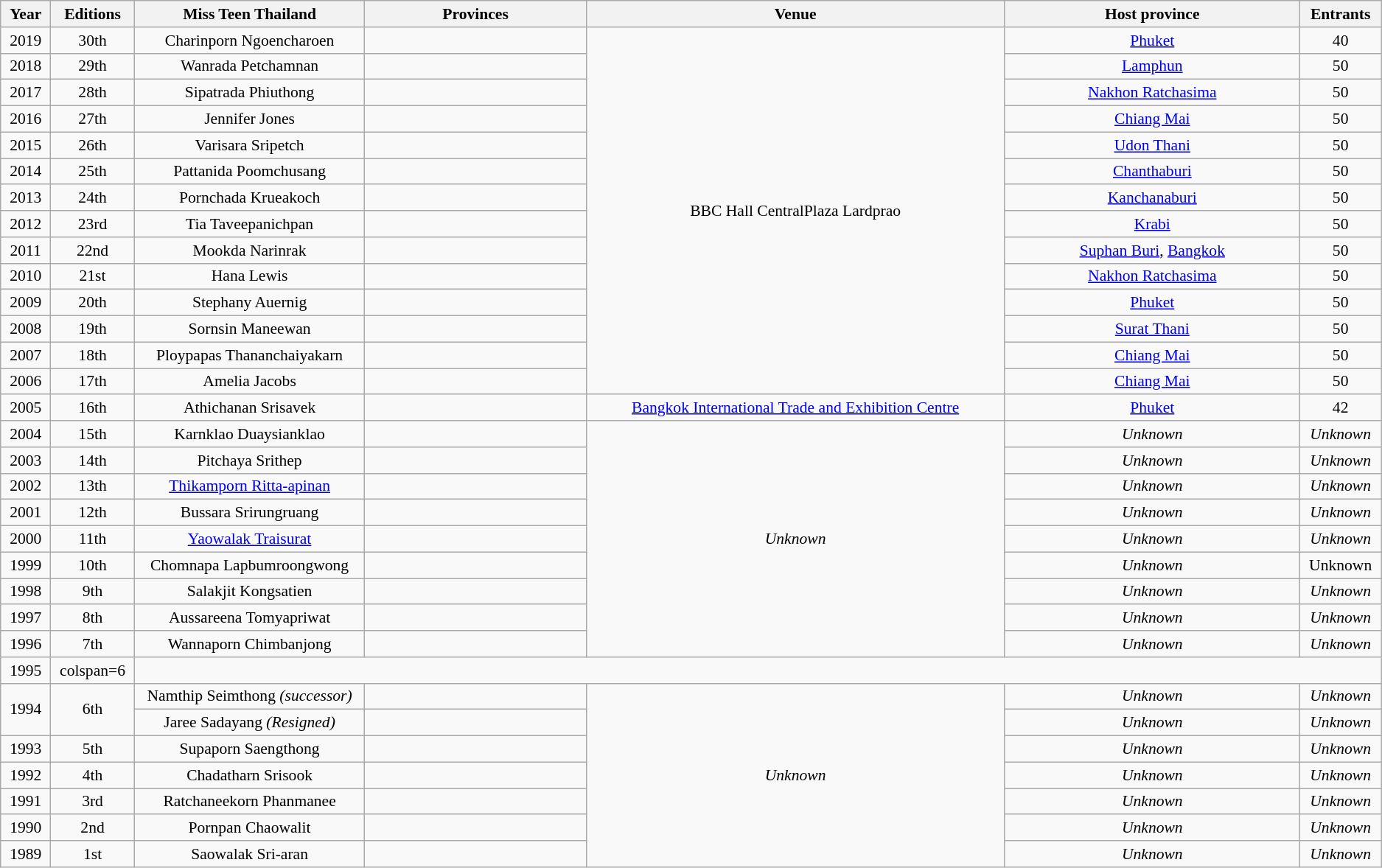<table class="wikitable" style="font-size: 90%; text-align:center">
<tr>
<th width="1%">Year</th>
<th width="1%">Editions</th>
<th width="9%">Miss Teen Thailand</th>
<th width="9%">Provinces</th>
<th width="17%">Venue</th>
<th width="12%">Host province</th>
<th width="1%">Entrants</th>
</tr>
<tr style="text-align:center;">
<td>2019</td>
<td style="text-align:center;">30th</td>
<td>Charinporn Ngoencharoen</td>
<td></td>
<td rowspan="14">BBC Hall CentralPlaza Lardprao</td>
<td><a href='#'>Phuket</a></td>
<td>40</td>
</tr>
<tr style="text-align:center;">
<td>2018</td>
<td style="text-align:center;">29th</td>
<td>Wanrada Petchamnan</td>
<td></td>
<td><a href='#'>Lamphun</a></td>
<td>50</td>
</tr>
<tr style="text-align:center;">
<td>2017</td>
<td style="text-align:center;">28th</td>
<td>Sipatrada Phiuthong</td>
<td></td>
<td><a href='#'>Nakhon Ratchasima</a></td>
<td>50</td>
</tr>
<tr style="text-align:center;">
<td>2016</td>
<td style="text-align:center;">27th</td>
<td>Jennifer Jones</td>
<td></td>
<td><a href='#'>Chiang Mai</a></td>
<td>50</td>
</tr>
<tr style="text-align:center;">
<td>2015</td>
<td style="text-align:center;">26th</td>
<td>Varisara Sripetch</td>
<td></td>
<td><a href='#'>Udon Thani</a></td>
<td>50</td>
</tr>
<tr style="text-align:center;">
<td>2014</td>
<td style="text-align:center;">25th</td>
<td>Pattanida Poomchusang</td>
<td></td>
<td><a href='#'>Chanthaburi</a></td>
<td>50</td>
</tr>
<tr style="text-align:center;">
<td>2013</td>
<td style="text-align:center;">24th</td>
<td>Pornchada Krueakoch</td>
<td></td>
<td><a href='#'>Kanchanaburi</a></td>
<td>50</td>
</tr>
<tr style="text-align:center;">
<td>2012</td>
<td style="text-align:center;">23rd</td>
<td>Tia Taveepanichpan</td>
<td></td>
<td><a href='#'>Krabi</a></td>
<td>50</td>
</tr>
<tr style="text-align:center;">
<td>2011</td>
<td style="text-align:center;">22nd</td>
<td>Mookda Narinrak</td>
<td></td>
<td><a href='#'>Suphan Buri</a>, <a href='#'>Bangkok</a></td>
<td>50</td>
</tr>
<tr style="text-align:center;">
<td>2010</td>
<td style="text-align:center;">21st</td>
<td>Hana Lewis</td>
<td></td>
<td><a href='#'>Nakhon Ratchasima</a></td>
<td>50</td>
</tr>
<tr style="text-align:center;">
<td>2009</td>
<td style="text-align:center;">20th</td>
<td>Stephany Auernig</td>
<td></td>
<td><a href='#'>Phuket</a></td>
<td>50</td>
</tr>
<tr style="text-align:center;">
<td>2008</td>
<td style="text-align:center;">19th</td>
<td>Sornsin Maneewan</td>
<td></td>
<td><a href='#'>Surat Thani</a></td>
<td>50</td>
</tr>
<tr style="text-align:center;">
<td>2007</td>
<td style="text-align:center;">18th</td>
<td>Ploypapas Thananchaiyakarn</td>
<td></td>
<td><a href='#'>Chiang Mai</a></td>
<td>50</td>
</tr>
<tr style="text-align:center;">
<td>2006</td>
<td style="text-align:center;">17th</td>
<td>Amelia Jacobs</td>
<td></td>
<td><a href='#'>Chiang Mai</a></td>
<td>50</td>
</tr>
<tr style="text-align:center;">
<td>2005</td>
<td style="text-align:center;">16th</td>
<td>Athichanan Srisavek</td>
<td></td>
<td><a href='#'>Bangkok International Trade and Exhibition Centre</a></td>
<td><a href='#'>Phuket</a></td>
<td>42</td>
</tr>
<tr style="text-align:center;">
<td>2004</td>
<td style="text-align:center;">15th</td>
<td>Karnklao Duaysianklao</td>
<td></td>
<td rowspan="9"><em>Unknown</em></td>
<td><em> Unknown</em></td>
<td><em>Unknown</em></td>
</tr>
<tr style="text-align:center;">
<td>2003</td>
<td style="text-align:center;">14th</td>
<td>Pitchaya Srithep</td>
<td></td>
<td><em> Unknown</em></td>
<td><em>Unknown</em></td>
</tr>
<tr style="text-align:center;">
<td>2002</td>
<td style="text-align:center;">13th</td>
<td><a href='#'>Thikamporn Ritta-apinan</a></td>
<td></td>
<td><em> Unknown</em></td>
<td><em>Unknown</em></td>
</tr>
<tr style="text-align:center;">
<td>2001</td>
<td style="text-align:center;">12th</td>
<td>Bussara Srirungruang</td>
<td></td>
<td><em> Unknown</em></td>
<td><em>Unknown</em></td>
</tr>
<tr style="text-align:center;">
<td>2000</td>
<td style="text-align:center;">11th</td>
<td><a href='#'>Yaowalak Traisurat</a></td>
<td></td>
<td><em> Unknown</em></td>
<td><em>Unknown</em></td>
</tr>
<tr style="text-align:center;">
<td>1999</td>
<td style="text-align:center;">10th</td>
<td>Chomnapa Lapbumroongwong</td>
<td></td>
<td><em> Unknown</em></td>
<td>Unknown</td>
</tr>
<tr style="text-align:center;">
<td>1998</td>
<td style="text-align:center;">9th</td>
<td>Salakjit Kongsatien</td>
<td></td>
<td><em> Unknown</em></td>
<td><em>Unknown</em></td>
</tr>
<tr style="text-align:center;">
<td>1997</td>
<td style="text-align:center;">8th</td>
<td>Aussareena Tomyapriwat</td>
<td></td>
<td><em> Unknown</em></td>
<td><em>Unknown</em></td>
</tr>
<tr style="text-align:center;">
<td>1996</td>
<td style="text-align:center;">7th</td>
<td>Wannaporn Chimbanjong</td>
<td></td>
<td><em> Unknown</em></td>
<td><em>Unknown</em></td>
</tr>
<tr style="text-align:center;">
<td>1995</td>
<td>colspan=6 </td>
</tr>
<tr style="text-align:center;">
<td rowspan=2 style="text-align:center;">1994</td>
<td rowspan="2"  style="text-align:center;">6th</td>
<td>Namthip Seimthong <em>(successor)</em></td>
<td></td>
<td rowspan="7"><em>Unknown</em></td>
<td><em> Unknown</em></td>
<td><em>Unknown</em></td>
</tr>
<tr style="text-align:center;">
<td>Jaree Sadayang <em>(Resigned)</em></td>
<td></td>
<td><em> Unknown</em></td>
<td><em>Unknown</em></td>
</tr>
<tr style="text-align:center;">
<td>1993</td>
<td style="text-align:center;">5th</td>
<td>Supaporn Saengthong</td>
<td></td>
<td><em> Unknown</em></td>
<td><em>Unknown</em></td>
</tr>
<tr style="text-align:center;">
<td>1992</td>
<td style="text-align:center;">4th</td>
<td>Chadatharn Srisook</td>
<td></td>
<td><em> Unknown</em></td>
<td><em>Unknown</em></td>
</tr>
<tr style="text-align:center;">
<td>1991</td>
<td style="text-align:center;">3rd</td>
<td>Ratchaneekorn Phanmanee</td>
<td></td>
<td><em> Unknown</em></td>
<td><em>Unknown</em></td>
</tr>
<tr style="text-align:center;">
<td>1990</td>
<td style="text-align:center;">2nd</td>
<td>Pornpan Chaowalit</td>
<td></td>
<td><em> Unknown</em></td>
<td><em>Unknown</em></td>
</tr>
<tr style="text-align:center;">
<td>1989</td>
<td style="text-align:center;">1st</td>
<td>Saowalak Sri-aran</td>
<td></td>
<td><em> Unknown</em></td>
<td><em>Unknown</em></td>
</tr>
</table>
